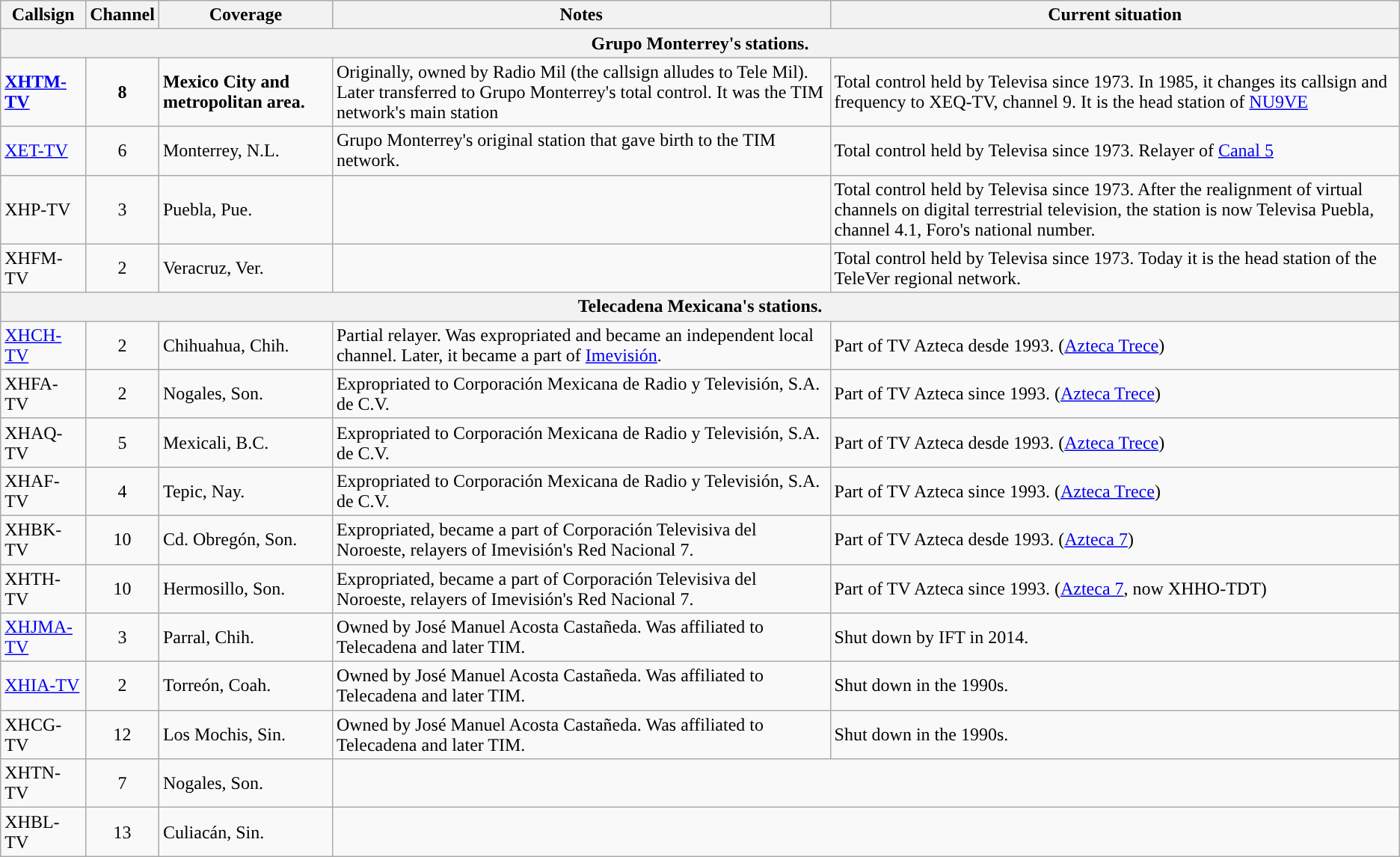<table class="wikitable mw-collapsible mw-collapsed" border="1">
<tr>
<th>Callsign</th>
<th>Channel</th>
<th>Coverage</th>
<th>Notes</th>
<th>Current situation</th>
</tr>
<tr style="background:">
<th colspan=5>Grupo Monterrey's stations.</th>
</tr>
<tr>
<td><strong><a href='#'>XHTM-TV</a></strong></td>
<td style="text-align:center"><strong>8</strong></td>
<td><strong>Mexico City and metropolitan area.</strong></td>
<td>Originally, owned by Radio Mil (the callsign alludes to Tele Mil). Later transferred to Grupo Monterrey's total control. It was the TIM network's main station</td>
<td>Total control held by Televisa since 1973. In 1985, it changes its callsign and frequency to XEQ-TV, channel 9. It is the head station of <a href='#'>NU9VE</a></td>
</tr>
<tr>
<td><a href='#'>XET-TV</a></td>
<td style="text-align:center">6</td>
<td>Monterrey, N.L.</td>
<td>Grupo Monterrey's original station that gave birth to the TIM network.</td>
<td>Total control held by Televisa since 1973. Relayer of <a href='#'>Canal 5</a></td>
</tr>
<tr>
<td>XHP-TV</td>
<td style="text-align:center">3</td>
<td>Puebla, Pue.</td>
<td></td>
<td>Total control held by Televisa since 1973. After the realignment of virtual channels on digital terrestrial television, the station is now Televisa Puebla, channel 4.1, Foro's national number.</td>
</tr>
<tr>
<td>XHFM-TV</td>
<td style="text-align:center">2</td>
<td>Veracruz, Ver.</td>
<td></td>
<td>Total control held by Televisa since 1973. Today it is the head station of the TeleVer regional network.</td>
</tr>
<tr style="background:">
<th colspan=5>Telecadena Mexicana's stations.</th>
</tr>
<tr>
<td><a href='#'>XHCH-TV</a></td>
<td style="text-align:center">2</td>
<td>Chihuahua, Chih.</td>
<td>Partial relayer. Was expropriated and became an independent local channel. Later, it became a part of <a href='#'>Imevisión</a>.</td>
<td>Part of TV Azteca desde 1993. (<a href='#'>Azteca Trece</a>)</td>
</tr>
<tr>
<td>XHFA-TV</td>
<td style="text-align:center">2</td>
<td>Nogales, Son.</td>
<td>Expropriated to Corporación Mexicana de Radio y Televisión, S.A. de C.V.</td>
<td>Part of TV Azteca since 1993. (<a href='#'>Azteca Trece</a>)</td>
</tr>
<tr>
<td>XHAQ-TV</td>
<td style="text-align:center">5</td>
<td>Mexicali, B.C.</td>
<td>Expropriated to Corporación Mexicana de Radio y Televisión, S.A. de C.V.</td>
<td>Part of TV Azteca desde 1993. (<a href='#'>Azteca Trece</a>)</td>
</tr>
<tr>
<td>XHAF-TV</td>
<td style="text-align:center">4</td>
<td>Tepic, Nay.</td>
<td>Expropriated to Corporación Mexicana de Radio y Televisión, S.A. de C.V.</td>
<td>Part of TV Azteca since 1993. (<a href='#'>Azteca Trece</a>)</td>
</tr>
<tr>
<td>XHBK-TV</td>
<td style="text-align:center">10</td>
<td>Cd. Obregón, Son.</td>
<td>Expropriated, became a part of Corporación Televisiva del Noroeste, relayers of Imevisión's Red Nacional 7.</td>
<td>Part of TV Azteca desde 1993. (<a href='#'>Azteca 7</a>)</td>
</tr>
<tr>
<td>XHTH-TV</td>
<td style="text-align:center">10</td>
<td>Hermosillo, Son.</td>
<td>Expropriated, became a part of Corporación Televisiva del Noroeste, relayers of Imevisión's Red Nacional 7.</td>
<td>Part of TV Azteca since 1993. (<a href='#'>Azteca 7</a>, now XHHO-TDT)</td>
</tr>
<tr>
<td><a href='#'>XHJMA-TV</a></td>
<td style="text-align:center">3</td>
<td>Parral, Chih.</td>
<td>Owned by José Manuel Acosta Castañeda. Was affiliated to Telecadena and later TIM.</td>
<td>Shut down by IFT in 2014.</td>
</tr>
<tr>
<td><a href='#'>XHIA-TV</a></td>
<td style="text-align:center">2</td>
<td>Torreón, Coah.</td>
<td>Owned by José Manuel Acosta Castañeda. Was affiliated to Telecadena and later TIM.</td>
<td>Shut down in the 1990s.</td>
</tr>
<tr>
<td>XHCG-TV</td>
<td style="text-align:center">12</td>
<td>Los Mochis, Sin.</td>
<td>Owned by José Manuel Acosta Castañeda. Was affiliated to Telecadena and later TIM.</td>
<td>Shut down in the 1990s.</td>
</tr>
<tr>
<td>XHTN-TV</td>
<td style="text-align:center">7</td>
<td>Nogales, Son.</td>
<td colspan=2></td>
</tr>
<tr>
<td>XHBL-TV</td>
<td style="text-align:center">13</td>
<td>Culiacán, Sin.</td>
<td colspan=2></td>
</tr>
</table>
